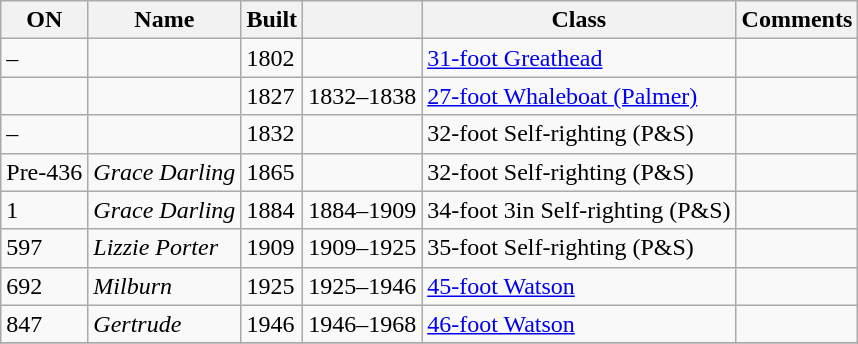<table class="wikitable">
<tr>
<th>ON</th>
<th>Name</th>
<th>Built</th>
<th></th>
<th>Class</th>
<th>Comments</th>
</tr>
<tr>
<td>–</td>
<td></td>
<td>1802</td>
<td></td>
<td><a href='#'>31-foot Greathead</a></td>
<td></td>
</tr>
<tr>
<td></td>
<td></td>
<td>1827</td>
<td>1832–1838</td>
<td><a href='#'>27-foot Whaleboat (Palmer)</a></td>
<td></td>
</tr>
<tr>
<td>–</td>
<td></td>
<td>1832</td>
<td></td>
<td>32-foot Self-righting (P&S)</td>
<td></td>
</tr>
<tr>
<td>Pre-436</td>
<td><em>Grace Darling</em></td>
<td>1865</td>
<td></td>
<td>32-foot Self-righting (P&S)</td>
<td></td>
</tr>
<tr>
<td>1</td>
<td><em>Grace Darling</em></td>
<td>1884</td>
<td>1884–1909</td>
<td>34-foot 3in Self-righting (P&S)</td>
<td></td>
</tr>
<tr>
<td>597</td>
<td><em>Lizzie Porter</em></td>
<td>1909</td>
<td>1909–1925</td>
<td>35-foot Self-righting (P&S)</td>
<td></td>
</tr>
<tr>
<td>692</td>
<td><em>Milburn</em></td>
<td>1925</td>
<td>1925–1946</td>
<td><a href='#'>45-foot Watson</a></td>
<td></td>
</tr>
<tr>
<td>847</td>
<td><em>Gertrude</em></td>
<td>1946</td>
<td>1946–1968</td>
<td><a href='#'>46-foot Watson</a></td>
<td></td>
</tr>
<tr>
</tr>
</table>
